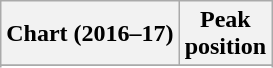<table class="wikitable sortable plainrowheaders" style="text-align:center">
<tr>
<th scope="col">Chart (2016–17)</th>
<th scope="col">Peak<br>position</th>
</tr>
<tr>
</tr>
<tr>
</tr>
<tr>
</tr>
</table>
